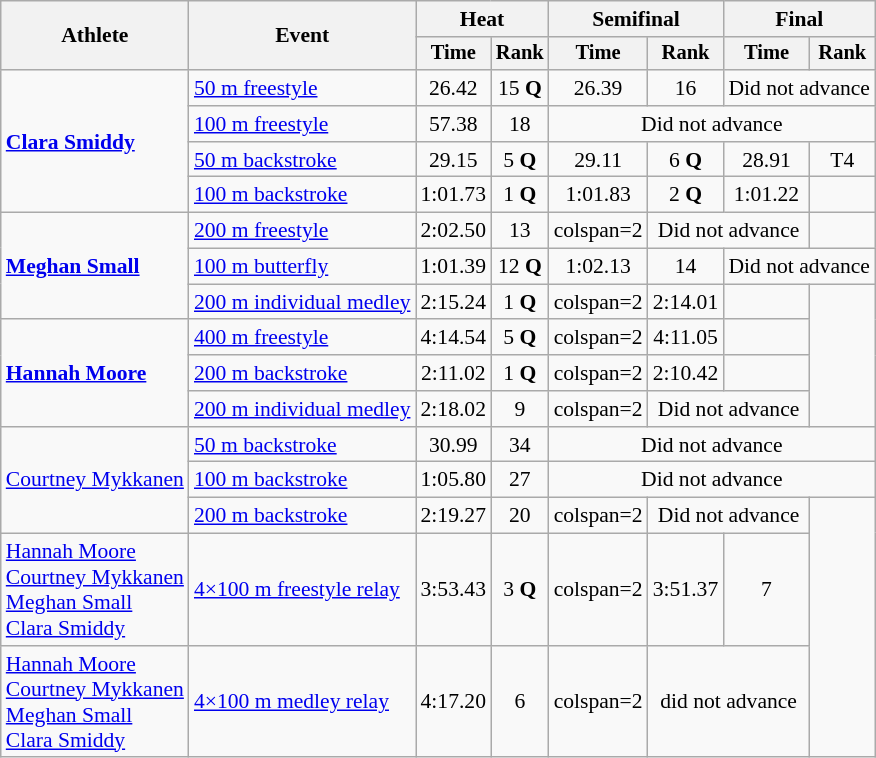<table class=wikitable style="font-size:90%">
<tr>
<th rowspan=2>Athlete</th>
<th rowspan=2>Event</th>
<th colspan="2">Heat</th>
<th colspan="2">Semifinal</th>
<th colspan="2">Final</th>
</tr>
<tr style="font-size:95%">
<th>Time</th>
<th>Rank</th>
<th>Time</th>
<th>Rank</th>
<th>Time</th>
<th>Rank</th>
</tr>
<tr align=center>
<td align=left rowspan=4><strong><a href='#'>Clara Smiddy</a></strong></td>
<td align=left><a href='#'>50 m freestyle</a></td>
<td>26.42</td>
<td>15 <strong>Q</strong></td>
<td>26.39</td>
<td>16</td>
<td colspan=2>Did not advance</td>
</tr>
<tr align=center>
<td align=left><a href='#'>100 m freestyle</a></td>
<td>57.38</td>
<td>18</td>
<td colspan=4>Did not advance</td>
</tr>
<tr align=center>
<td align=left><a href='#'>50 m backstroke</a></td>
<td>29.15</td>
<td>5 <strong>Q</strong></td>
<td>29.11</td>
<td>6 <strong>Q</strong></td>
<td>28.91</td>
<td>T4</td>
</tr>
<tr align=center>
<td align=left><a href='#'>100 m backstroke</a></td>
<td>1:01.73</td>
<td>1 <strong>Q</strong></td>
<td>1:01.83</td>
<td>2 <strong>Q</strong></td>
<td>1:01.22</td>
<td></td>
</tr>
<tr align=center>
<td align=left rowspan=3><strong><a href='#'>Meghan Small</a></strong></td>
<td align=left><a href='#'>200 m freestyle</a></td>
<td>2:02.50</td>
<td>13</td>
<td>colspan=2 </td>
<td colspan=2>Did not advance</td>
</tr>
<tr align=center>
<td align=left><a href='#'>100 m butterfly</a></td>
<td>1:01.39</td>
<td>12 <strong>Q</strong></td>
<td>1:02.13</td>
<td>14</td>
<td colspan=2>Did not advance</td>
</tr>
<tr align=center>
<td align=left><a href='#'>200 m individual medley</a></td>
<td>2:15.24</td>
<td>1 <strong>Q</strong></td>
<td>colspan=2 </td>
<td>2:14.01</td>
<td></td>
</tr>
<tr align=center>
<td align=left rowspan=3><strong><a href='#'>Hannah Moore</a></strong></td>
<td align=left><a href='#'>400 m freestyle</a></td>
<td>4:14.54</td>
<td>5 <strong>Q</strong></td>
<td>colspan=2 </td>
<td>4:11.05</td>
<td></td>
</tr>
<tr align=center>
<td align=left><a href='#'>200 m backstroke</a></td>
<td>2:11.02</td>
<td>1 <strong>Q</strong></td>
<td>colspan=2 </td>
<td>2:10.42</td>
<td></td>
</tr>
<tr align=center>
<td align=left><a href='#'>200 m individual medley</a></td>
<td>2:18.02</td>
<td>9</td>
<td>colspan=2 </td>
<td colspan=2>Did not advance</td>
</tr>
<tr align=center>
<td align=left rowspan=3><a href='#'>Courtney Mykkanen</a></td>
<td align=left><a href='#'>50 m backstroke</a></td>
<td>30.99</td>
<td>34</td>
<td colspan=4>Did not advance</td>
</tr>
<tr align=center>
<td align=left><a href='#'>100 m backstroke</a></td>
<td>1:05.80</td>
<td>27</td>
<td colspan=4>Did not advance</td>
</tr>
<tr align=center>
<td align=left><a href='#'>200 m backstroke</a></td>
<td>2:19.27</td>
<td>20</td>
<td>colspan=2 </td>
<td colspan=2>Did not advance</td>
</tr>
<tr align=center>
<td align=left><a href='#'>Hannah Moore</a><br><a href='#'>Courtney Mykkanen</a><br><a href='#'>Meghan Small</a><br><a href='#'>Clara Smiddy</a></td>
<td align=left><a href='#'>4×100 m freestyle relay</a></td>
<td>3:53.43</td>
<td>3 <strong>Q</strong></td>
<td>colspan=2 </td>
<td>3:51.37</td>
<td>7</td>
</tr>
<tr align=center>
<td align=left><a href='#'>Hannah Moore</a><br><a href='#'>Courtney Mykkanen</a><br><a href='#'>Meghan Small</a><br><a href='#'>Clara Smiddy</a></td>
<td align=left><a href='#'>4×100 m medley relay</a></td>
<td>4:17.20</td>
<td>6</td>
<td>colspan=2 </td>
<td colspan=2>did not advance</td>
</tr>
</table>
